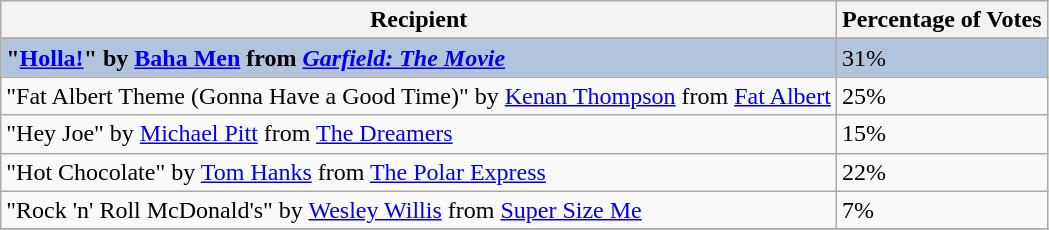<table class="wikitable sortable plainrowheaders" align="centre">
<tr>
<th>Recipient</th>
<th>Percentage of Votes</th>
</tr>
<tr>
</tr>
<tr style="background:#B0C4DE;">
<td><strong>"<a href='#'>Holla!</a>" by <a href='#'>Baha Men</a> from <em><a href='#'>Garfield: The Movie</a><strong><em></td>
<td></strong>31%<strong></td>
</tr>
<tr>
<td>"Fat Albert Theme (Gonna Have a Good Time)" by <a href='#'>Kenan Thompson</a> from </em><a href='#'>Fat Albert</a><em></td>
<td>25%</td>
</tr>
<tr>
<td>"Hey Joe" by <a href='#'>Michael Pitt</a> from </em><a href='#'>The Dreamers</a><em></td>
<td>15%</td>
</tr>
<tr>
<td>"Hot Chocolate" by <a href='#'>Tom Hanks</a> from </em><a href='#'>The Polar Express</a><em></td>
<td>22%</td>
</tr>
<tr>
<td>"Rock 'n' Roll McDonald's" by <a href='#'>Wesley Willis</a> from </em><a href='#'>Super Size Me</a><em></td>
<td>7%</td>
</tr>
<tr>
</tr>
</table>
